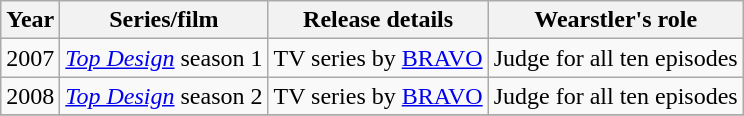<table class="wikitable" style="text-align:left;font-size:100%;">
<tr>
<th>Year</th>
<th>Series/film</th>
<th>Release details</th>
<th>Wearstler's role</th>
</tr>
<tr>
<td>2007</td>
<td><em><a href='#'>Top Design</a></em> season 1</td>
<td>TV series by <a href='#'>BRAVO</a></td>
<td>Judge for all ten episodes</td>
</tr>
<tr>
<td>2008</td>
<td><em><a href='#'>Top Design</a></em> season 2</td>
<td>TV series by <a href='#'>BRAVO</a></td>
<td>Judge for all ten episodes</td>
</tr>
<tr>
</tr>
</table>
